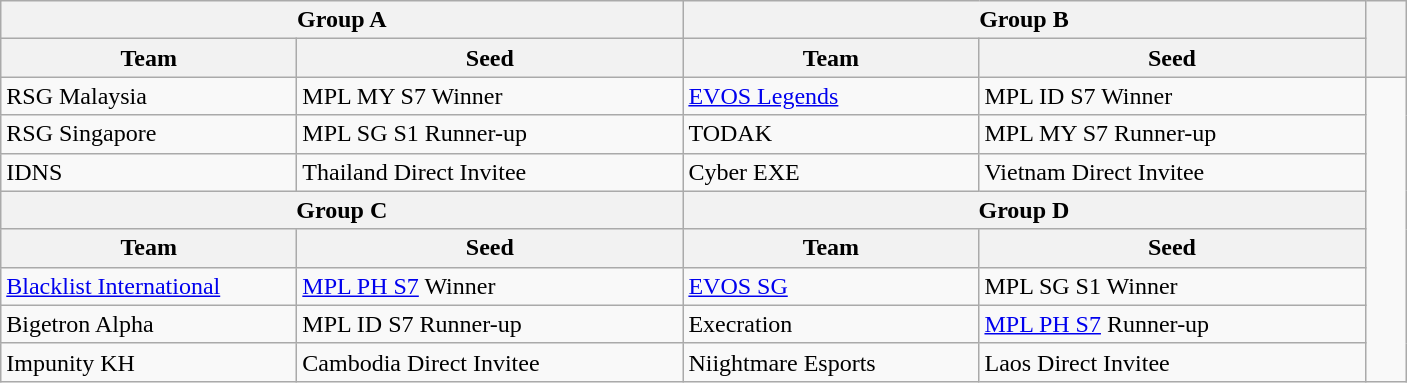<table class="wikitable">
<tr>
<th colspan="2">Group A</th>
<th colspan="2">Group B</th>
<th rowspan="2" width=20></th>
</tr>
<tr>
<th width=190>Team</th>
<th width=250>Seed</th>
<th width=190>Team</th>
<th width=250>Seed</th>
</tr>
<tr>
<td> RSG Malaysia</td>
<td>MPL MY S7 Winner</td>
<td> <a href='#'>EVOS Legends</a></td>
<td>MPL ID S7 Winner</td>
<td rowspan="8" align=center></td>
</tr>
<tr>
<td> RSG Singapore</td>
<td>MPL SG S1 Runner-up</td>
<td> TODAK</td>
<td>MPL MY S7 Runner-up</td>
</tr>
<tr>
<td> IDNS</td>
<td>Thailand Direct Invitee</td>
<td> Cyber EXE</td>
<td>Vietnam Direct Invitee</td>
</tr>
<tr>
<th colspan="2">Group C</th>
<th colspan="2">Group D</th>
</tr>
<tr>
<th width=190>Team</th>
<th width=250>Seed</th>
<th width=190>Team</th>
<th width=250>Seed</th>
</tr>
<tr>
<td> <a href='#'>Blacklist International</a></td>
<td><a href='#'>MPL PH S7</a> Winner</td>
<td> <a href='#'>EVOS SG</a></td>
<td>MPL SG S1 Winner</td>
</tr>
<tr>
<td> Bigetron Alpha</td>
<td>MPL ID S7 Runner-up</td>
<td> Execration</td>
<td><a href='#'>MPL PH S7</a> Runner-up</td>
</tr>
<tr>
<td> Impunity KH</td>
<td>Cambodia Direct Invitee</td>
<td> Niightmare Esports</td>
<td>Laos Direct Invitee</td>
</tr>
</table>
